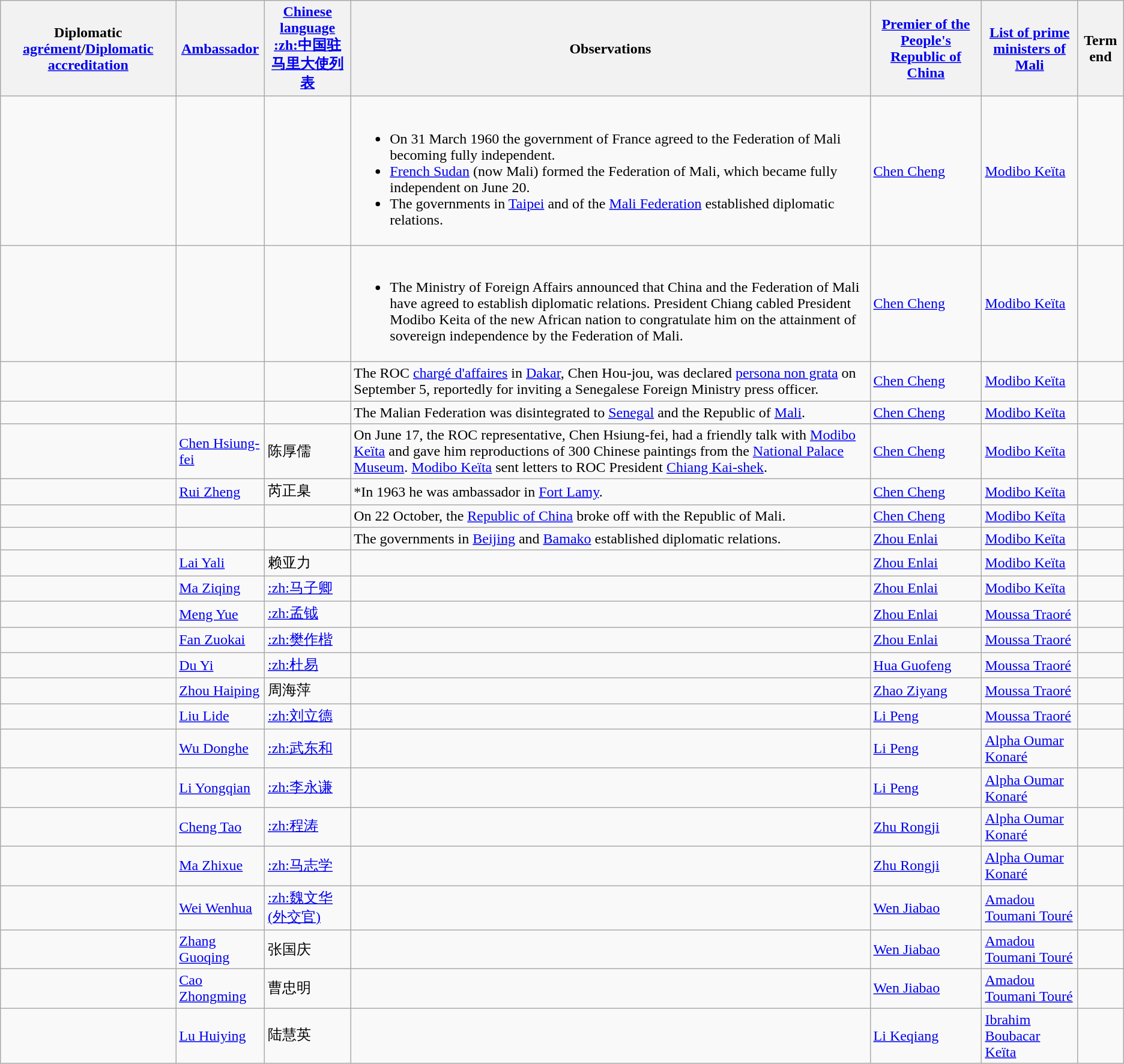<table class="wikitable sortable">
<tr>
<th>Diplomatic <a href='#'>agrément</a>/<a href='#'>Diplomatic accreditation</a></th>
<th><a href='#'>Ambassador</a></th>
<th><a href='#'>Chinese language</a><br><a href='#'>:zh:中国驻马里大使列表</a></th>
<th>Observations</th>
<th><a href='#'>Premier of the People's Republic of China</a></th>
<th><a href='#'>List of prime ministers of Mali</a></th>
<th>Term end</th>
</tr>
<tr>
<td></td>
<td></td>
<td></td>
<td><br><ul><li>On 31 March 1960 the government of France agreed to the Federation of Mali becoming fully independent.</li><li><a href='#'>French Sudan</a> (now Mali) formed the Federation of Mali, which became fully independent on June 20.</li><li>The governments in <a href='#'>Taipei</a> and of the <a href='#'>Mali Federation</a> established diplomatic relations.</li></ul></td>
<td><a href='#'>Chen Cheng</a></td>
<td><a href='#'>Modibo Keïta</a></td>
<td></td>
</tr>
<tr>
<td></td>
<td></td>
<td></td>
<td><br><ul><li>The Ministry of Foreign Affairs announced that China and the Federation of Mali have agreed to establish diplomatic relations. President Chiang cabled President Modibo Keita of the new African nation to congratulate him on the attainment of sovereign independence by the Federation of Mali.</li></ul></td>
<td><a href='#'>Chen Cheng</a></td>
<td><a href='#'>Modibo Keïta</a></td>
<td></td>
</tr>
<tr>
<td></td>
<td></td>
<td></td>
<td>The ROC <a href='#'>chargé d'affaires</a> in <a href='#'>Dakar</a>, Chen Hou-jou, was declared <a href='#'>persona non grata</a> on September 5, reportedly for inviting a Senegalese Foreign Ministry press officer.</td>
<td><a href='#'>Chen Cheng</a></td>
<td><a href='#'>Modibo Keïta</a></td>
<td></td>
</tr>
<tr>
<td></td>
<td></td>
<td></td>
<td>The Malian Federation was disintegrated to <a href='#'>Senegal</a> and the Republic of <a href='#'>Mali</a>.</td>
<td><a href='#'>Chen Cheng</a></td>
<td><a href='#'>Modibo Keïta</a></td>
<td></td>
</tr>
<tr>
<td></td>
<td><a href='#'>Chen Hsiung-fei</a></td>
<td>陈厚儒</td>
<td>On June 17, the ROC representative, Chen Hsiung-fei, had a friendly talk with <a href='#'>Modibo Keïta</a> and gave him reproductions of 300 Chinese paintings from the <a href='#'>National Palace Museum</a>. <a href='#'>Modibo Keïta</a> sent letters to ROC President <a href='#'>Chiang Kai-shek</a>.</td>
<td><a href='#'>Chen Cheng</a></td>
<td><a href='#'>Modibo Keïta</a></td>
<td></td>
</tr>
<tr>
<td></td>
<td><a href='#'>Rui Zheng</a></td>
<td>芮正臬</td>
<td>*In 1963 he was ambassador in <a href='#'>Fort Lamy</a>.</td>
<td><a href='#'>Chen Cheng</a></td>
<td><a href='#'>Modibo Keïta</a></td>
<td></td>
</tr>
<tr>
<td></td>
<td></td>
<td></td>
<td>On 22 October, the <a href='#'>Republic of China</a> broke off with the Republic of Mali.</td>
<td><a href='#'>Chen Cheng</a></td>
<td><a href='#'>Modibo Keïta</a></td>
<td></td>
</tr>
<tr>
<td></td>
<td></td>
<td></td>
<td>The governments in <a href='#'>Beijing</a> and <a href='#'>Bamako</a> established diplomatic relations.</td>
<td><a href='#'>Zhou Enlai</a></td>
<td><a href='#'>Modibo Keïta</a></td>
<td></td>
</tr>
<tr>
<td></td>
<td><a href='#'>Lai Yali</a></td>
<td>赖亚力</td>
<td></td>
<td><a href='#'>Zhou Enlai</a></td>
<td><a href='#'>Modibo Keïta</a></td>
<td></td>
</tr>
<tr>
<td></td>
<td><a href='#'>Ma Ziqing</a></td>
<td><a href='#'>:zh:马子卿</a></td>
<td></td>
<td><a href='#'>Zhou Enlai</a></td>
<td><a href='#'>Modibo Keïta</a></td>
<td></td>
</tr>
<tr>
<td></td>
<td><a href='#'>Meng Yue</a></td>
<td><a href='#'>:zh:孟钺</a></td>
<td></td>
<td><a href='#'>Zhou Enlai</a></td>
<td><a href='#'>Moussa Traoré</a></td>
<td></td>
</tr>
<tr>
<td></td>
<td><a href='#'>Fan Zuokai</a></td>
<td><a href='#'>:zh:樊作楷</a></td>
<td></td>
<td><a href='#'>Zhou Enlai</a></td>
<td><a href='#'>Moussa Traoré</a></td>
<td></td>
</tr>
<tr>
<td></td>
<td><a href='#'>Du Yi</a></td>
<td><a href='#'>:zh:杜易</a></td>
<td></td>
<td><a href='#'>Hua Guofeng</a></td>
<td><a href='#'>Moussa Traoré</a></td>
<td></td>
</tr>
<tr>
<td></td>
<td><a href='#'>Zhou Haiping</a></td>
<td>周海萍</td>
<td></td>
<td><a href='#'>Zhao Ziyang</a></td>
<td><a href='#'>Moussa Traoré</a></td>
<td></td>
</tr>
<tr>
<td></td>
<td><a href='#'>Liu Lide</a></td>
<td><a href='#'>:zh:刘立德</a></td>
<td></td>
<td><a href='#'>Li Peng</a></td>
<td><a href='#'>Moussa Traoré</a></td>
<td></td>
</tr>
<tr>
<td></td>
<td><a href='#'>Wu Donghe</a></td>
<td><a href='#'>:zh:武东和</a></td>
<td></td>
<td><a href='#'>Li Peng</a></td>
<td><a href='#'>Alpha Oumar Konaré</a></td>
<td></td>
</tr>
<tr>
<td></td>
<td><a href='#'>Li Yongqian</a></td>
<td><a href='#'>:zh:李永谦</a></td>
<td></td>
<td><a href='#'>Li Peng</a></td>
<td><a href='#'>Alpha Oumar Konaré</a></td>
<td></td>
</tr>
<tr>
<td></td>
<td><a href='#'>Cheng Tao</a></td>
<td><a href='#'>:zh:程涛</a></td>
<td></td>
<td><a href='#'>Zhu Rongji</a></td>
<td><a href='#'>Alpha Oumar Konaré</a></td>
<td></td>
</tr>
<tr>
<td></td>
<td><a href='#'>Ma Zhixue</a></td>
<td><a href='#'>:zh:马志学</a></td>
<td></td>
<td><a href='#'>Zhu Rongji</a></td>
<td><a href='#'>Alpha Oumar Konaré</a></td>
<td></td>
</tr>
<tr>
<td></td>
<td><a href='#'>Wei Wenhua</a></td>
<td><a href='#'>:zh:魏文华 (外交官)</a></td>
<td></td>
<td><a href='#'>Wen Jiabao</a></td>
<td><a href='#'>Amadou Toumani Touré</a></td>
<td></td>
</tr>
<tr>
<td></td>
<td><a href='#'>Zhang Guoqing</a></td>
<td>张国庆</td>
<td></td>
<td><a href='#'>Wen Jiabao</a></td>
<td><a href='#'>Amadou Toumani Touré</a></td>
<td></td>
</tr>
<tr>
<td></td>
<td><a href='#'>Cao Zhongming</a></td>
<td>曹忠明</td>
<td></td>
<td><a href='#'>Wen Jiabao</a></td>
<td><a href='#'>Amadou Toumani Touré</a></td>
<td></td>
</tr>
<tr>
<td></td>
<td><a href='#'>Lu Huiying</a></td>
<td>陆慧英</td>
<td></td>
<td><a href='#'>Li Keqiang</a></td>
<td><a href='#'>Ibrahim Boubacar Keïta</a></td>
<td></td>
</tr>
</table>
